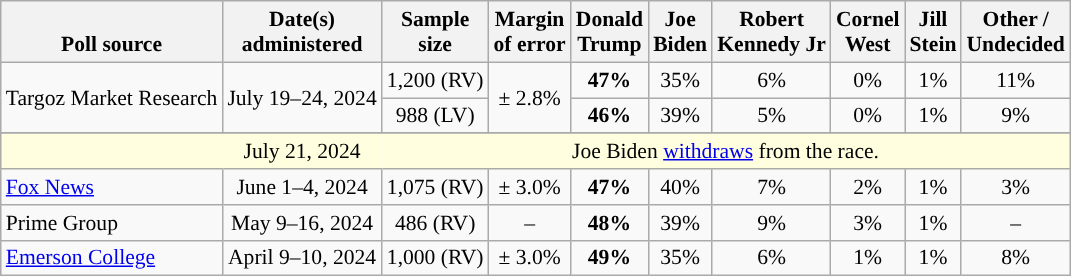<table class="wikitable sortable mw-datatable" style="font-size:90%;text-align:center;line-height:17px">
<tr valign=bottom>
<th>Poll source</th>
<th>Date(s)<br>administered</th>
<th>Sample<br>size</th>
<th>Margin<br>of error</th>
<th class="unsortable">Donald<br>Trump<br></th>
<th class="unsortable">Joe<br>Biden<br></th>
<th class="unsortable">Robert<br>Kennedy Jr<br></th>
<th class="unsortable">Cornel<br>West<br></th>
<th class="unsortable">Jill<br>Stein<br></th>
<th class="unsortable">Other /<br>Undecided</th>
</tr>
<tr>
<td rowspan=2; style="text-align:left;">Targoz Market Research</td>
<td rowspan=2;>July 19–24, 2024</td>
<td>1,200 (RV)</td>
<td rowspan=2;>± 2.8%</td>
<td><strong>47%</strong></td>
<td>35%</td>
<td>6%</td>
<td>0%</td>
<td>1%</td>
<td>11%</td>
</tr>
<tr>
<td>988 (LV)</td>
<td><strong>46%</strong></td>
<td>39%</td>
<td>5%</td>
<td>0%</td>
<td>1%</td>
<td>9%</td>
</tr>
<tr>
</tr>
<tr style="background:lightyellow;">
<td style="border-right-style:hidden;"></td>
<td style="border-right-style:hidden; " data-sort-value="2024-07-21">July 21, 2024</td>
<td colspan="8">Joe Biden <a href='#'>withdraws</a> from the race.</td>
</tr>
<tr>
<td style="text-align:left;"><a href='#'>Fox News</a></td>
<td data-sort-value="2024-06-06">June 1–4, 2024</td>
<td>1,075 (RV)</td>
<td>± 3.0%</td>
<td style="background-color:"><strong>47%</strong></td>
<td>40%</td>
<td>7%</td>
<td>2%</td>
<td>1%</td>
<td>3%</td>
</tr>
<tr>
<td style="text-align:left;">Prime Group</td>
<td data-sort-value="2024-05-22">May 9–16, 2024</td>
<td>486 (RV)</td>
<td>–</td>
<td style="background-color:"><strong>48%</strong></td>
<td>39%</td>
<td>9%</td>
<td>3%</td>
<td>1%</td>
<td>–</td>
</tr>
<tr>
<td style="text-align:left;"><a href='#'>Emerson College</a></td>
<td data-sort-value="2024-04-11">April 9–10, 2024</td>
<td>1,000 (RV)</td>
<td>± 3.0%</td>
<td style="background-color:"><strong>49%</strong></td>
<td>35%</td>
<td>6%</td>
<td>1%</td>
<td>1%</td>
<td>8%</td>
</tr>
</table>
